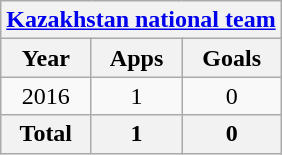<table class="wikitable" style="text-align:center">
<tr>
<th colspan=3><a href='#'>Kazakhstan national team</a></th>
</tr>
<tr>
<th>Year</th>
<th>Apps</th>
<th>Goals</th>
</tr>
<tr>
<td>2016</td>
<td>1</td>
<td>0</td>
</tr>
<tr>
<th>Total</th>
<th>1</th>
<th>0</th>
</tr>
</table>
